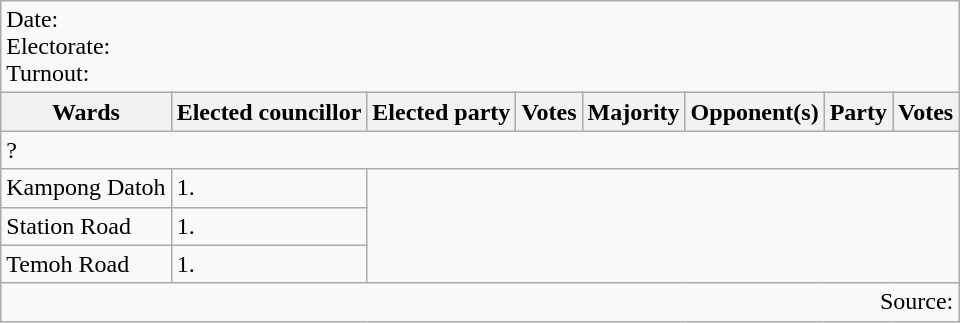<table class=wikitable>
<tr>
<td colspan=8>Date: <br>Electorate: <br>Turnout:</td>
</tr>
<tr>
<th>Wards</th>
<th>Elected councillor</th>
<th>Elected party</th>
<th>Votes</th>
<th>Majority</th>
<th>Opponent(s)</th>
<th>Party</th>
<th>Votes</th>
</tr>
<tr>
<td colspan=8>? </td>
</tr>
<tr>
<td>Kampong Datoh</td>
<td>1.</td>
</tr>
<tr>
<td>Station Road</td>
<td>1.</td>
</tr>
<tr>
<td>Temoh Road</td>
<td>1.</td>
</tr>
<tr>
<td colspan=8 align=right>Source:</td>
</tr>
</table>
